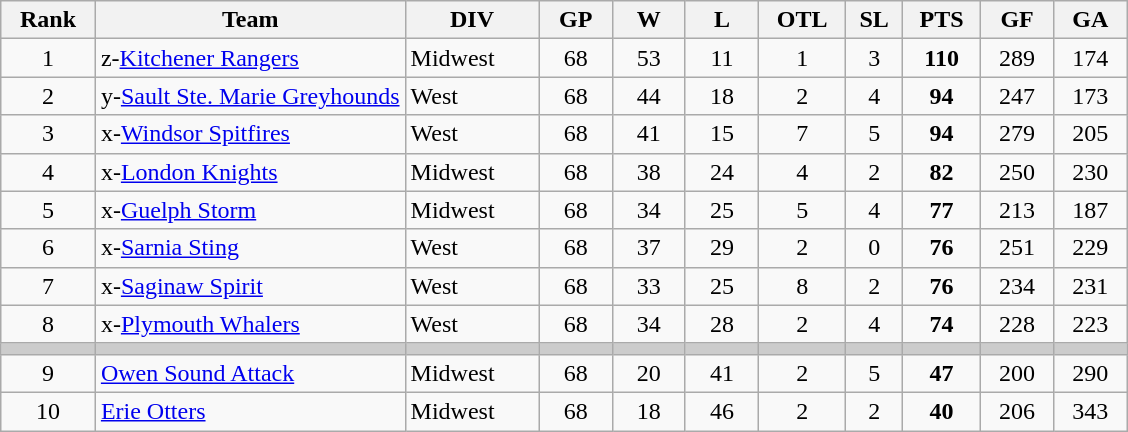<table class="wikitable sortable" style="text-align:center">
<tr>
<th>Rank</th>
<th width="27.5%">Team</th>
<th>DIV</th>
<th width="6.5%">GP</th>
<th width="6.5%">W</th>
<th width="6.5%">L</th>
<th>OTL</th>
<th>SL</th>
<th>PTS</th>
<th width="6.5%">GF</th>
<th width="6.5%">GA</th>
</tr>
<tr>
<td>1</td>
<td align=left>z-<a href='#'>Kitchener Rangers</a></td>
<td align=left>Midwest</td>
<td>68</td>
<td>53</td>
<td>11</td>
<td>1</td>
<td>3</td>
<td><strong>110</strong></td>
<td>289</td>
<td>174</td>
</tr>
<tr>
<td>2</td>
<td align=left>y-<a href='#'>Sault Ste. Marie Greyhounds</a></td>
<td align=left>West</td>
<td>68</td>
<td>44</td>
<td>18</td>
<td>2</td>
<td>4</td>
<td><strong>94</strong></td>
<td>247</td>
<td>173</td>
</tr>
<tr>
<td>3</td>
<td align=left>x-<a href='#'>Windsor Spitfires</a></td>
<td align=left>West</td>
<td>68</td>
<td>41</td>
<td>15</td>
<td>7</td>
<td>5</td>
<td><strong>94</strong></td>
<td>279</td>
<td>205</td>
</tr>
<tr>
<td>4</td>
<td align=left>x-<a href='#'>London Knights</a></td>
<td align=left>Midwest</td>
<td>68</td>
<td>38</td>
<td>24</td>
<td>4</td>
<td>2</td>
<td><strong>82</strong></td>
<td>250</td>
<td>230</td>
</tr>
<tr>
<td>5</td>
<td align=left>x-<a href='#'>Guelph Storm</a></td>
<td align=left>Midwest</td>
<td>68</td>
<td>34</td>
<td>25</td>
<td>5</td>
<td>4</td>
<td><strong>77</strong></td>
<td>213</td>
<td>187</td>
</tr>
<tr>
<td>6</td>
<td align=left>x-<a href='#'>Sarnia Sting</a></td>
<td align=left>West</td>
<td>68</td>
<td>37</td>
<td>29</td>
<td>2</td>
<td>0</td>
<td><strong>76</strong></td>
<td>251</td>
<td>229</td>
</tr>
<tr>
<td>7</td>
<td align=left>x-<a href='#'>Saginaw Spirit</a></td>
<td align=left>West</td>
<td>68</td>
<td>33</td>
<td>25</td>
<td>8</td>
<td>2</td>
<td><strong>76</strong></td>
<td>234</td>
<td>231</td>
</tr>
<tr>
<td>8</td>
<td align=left>x-<a href='#'>Plymouth Whalers</a></td>
<td align=left>West</td>
<td>68</td>
<td>34</td>
<td>28</td>
<td>2</td>
<td>4</td>
<td><strong>74</strong></td>
<td>228</td>
<td>223</td>
</tr>
<tr style="background-color:#cccccc;">
<td></td>
<td></td>
<td></td>
<td></td>
<td></td>
<td></td>
<td></td>
<td></td>
<td></td>
<td></td>
<td></td>
</tr>
<tr>
<td>9</td>
<td align=left><a href='#'>Owen Sound Attack</a></td>
<td align=left>Midwest</td>
<td>68</td>
<td>20</td>
<td>41</td>
<td>2</td>
<td>5</td>
<td><strong>47</strong></td>
<td>200</td>
<td>290</td>
</tr>
<tr>
<td>10</td>
<td align=left><a href='#'>Erie Otters</a></td>
<td align=left>Midwest</td>
<td>68</td>
<td>18</td>
<td>46</td>
<td>2</td>
<td>2</td>
<td><strong>40</strong></td>
<td>206</td>
<td>343</td>
</tr>
</table>
